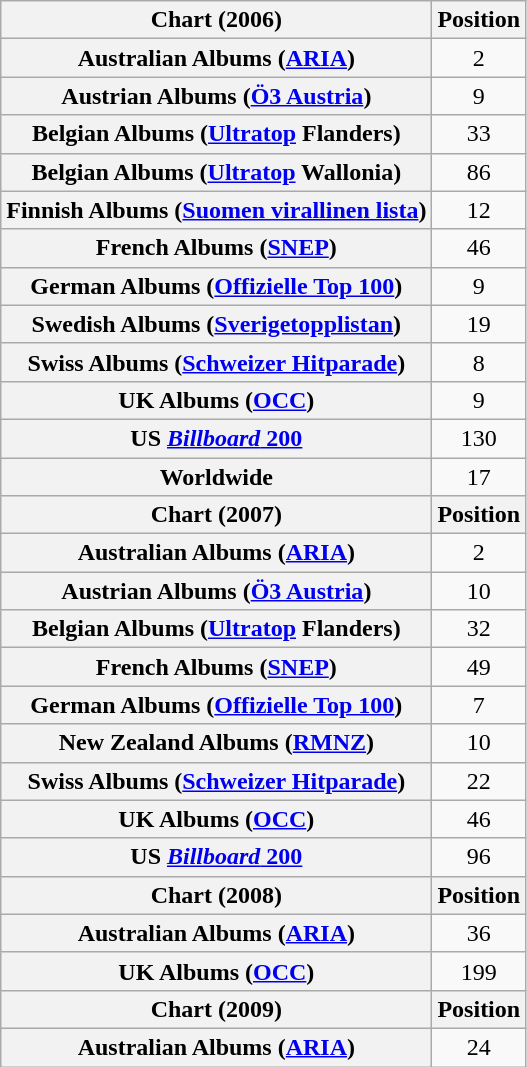<table class="wikitable sortable plainrowheaders" style="text-align:center;">
<tr>
<th scope="col">Chart (2006)</th>
<th scope="col">Position</th>
</tr>
<tr>
<th scope="row">Australian Albums (<a href='#'>ARIA</a>)</th>
<td style="text-align:center;">2</td>
</tr>
<tr>
<th scope="row">Austrian Albums (<a href='#'>Ö3 Austria</a>)</th>
<td style="text-align:center;">9</td>
</tr>
<tr>
<th scope="row">Belgian Albums (<a href='#'>Ultratop</a> Flanders)</th>
<td style="text-align:center;">33</td>
</tr>
<tr>
<th scope="row">Belgian Albums (<a href='#'>Ultratop</a> Wallonia)</th>
<td style="text-align:center;">86</td>
</tr>
<tr>
<th scope="row">Finnish Albums (<a href='#'>Suomen virallinen lista</a>)</th>
<td style="text-align:center;">12</td>
</tr>
<tr>
<th scope="row">French Albums (<a href='#'>SNEP</a>)</th>
<td style="text-align:center;">46</td>
</tr>
<tr>
<th scope="row">German Albums (<a href='#'>Offizielle Top 100</a>)</th>
<td style="text-align:center;">9</td>
</tr>
<tr>
<th scope="row">Swedish Albums (<a href='#'>Sverigetopplistan</a>)</th>
<td style="text-align:center;">19</td>
</tr>
<tr>
<th scope="row">Swiss Albums (<a href='#'>Schweizer Hitparade</a>)</th>
<td style="text-align:center;">8</td>
</tr>
<tr>
<th scope="row">UK Albums (<a href='#'>OCC</a>)</th>
<td style="text-align:center;">9</td>
</tr>
<tr>
<th scope="row">US <a href='#'><em>Billboard</em> 200</a></th>
<td style="text-align:center;">130</td>
</tr>
<tr>
<th scope="row">Worldwide</th>
<td style="text-align:center;">17</td>
</tr>
<tr>
<th scope="col">Chart (2007)</th>
<th scope="col">Position</th>
</tr>
<tr>
<th scope="row">Australian Albums (<a href='#'>ARIA</a>)</th>
<td style="text-align:center;">2</td>
</tr>
<tr>
<th scope="row">Austrian Albums (<a href='#'>Ö3 Austria</a>)</th>
<td style="text-align:center;">10</td>
</tr>
<tr>
<th scope="row">Belgian Albums (<a href='#'>Ultratop</a> Flanders)</th>
<td style="text-align:center;">32</td>
</tr>
<tr>
<th scope="row">French Albums (<a href='#'>SNEP</a>)</th>
<td style="text-align:center;">49</td>
</tr>
<tr>
<th scope="row">German Albums (<a href='#'>Offizielle Top 100</a>)</th>
<td style="text-align:center;">7</td>
</tr>
<tr>
<th scope="row">New Zealand Albums (<a href='#'>RMNZ</a>)</th>
<td style="text-align:center;">10</td>
</tr>
<tr>
<th scope="row">Swiss Albums (<a href='#'>Schweizer Hitparade</a>)</th>
<td style="text-align:center;">22</td>
</tr>
<tr>
<th scope="row">UK Albums (<a href='#'>OCC</a>)</th>
<td style="text-align:center;">46</td>
</tr>
<tr>
<th scope="row">US <a href='#'><em>Billboard</em> 200</a></th>
<td style="text-align:center;">96</td>
</tr>
<tr>
<th scope="col">Chart (2008)</th>
<th scope="col">Position</th>
</tr>
<tr>
<th scope="row">Australian Albums (<a href='#'>ARIA</a>)</th>
<td style="text-align:center;">36</td>
</tr>
<tr>
<th scope="row">UK Albums (<a href='#'>OCC</a>)</th>
<td style="text-align:center;">199</td>
</tr>
<tr>
<th scope="col">Chart (2009)</th>
<th scope="col">Position</th>
</tr>
<tr>
<th scope="row">Australian Albums (<a href='#'>ARIA</a>)</th>
<td style="text-align:center;">24</td>
</tr>
</table>
